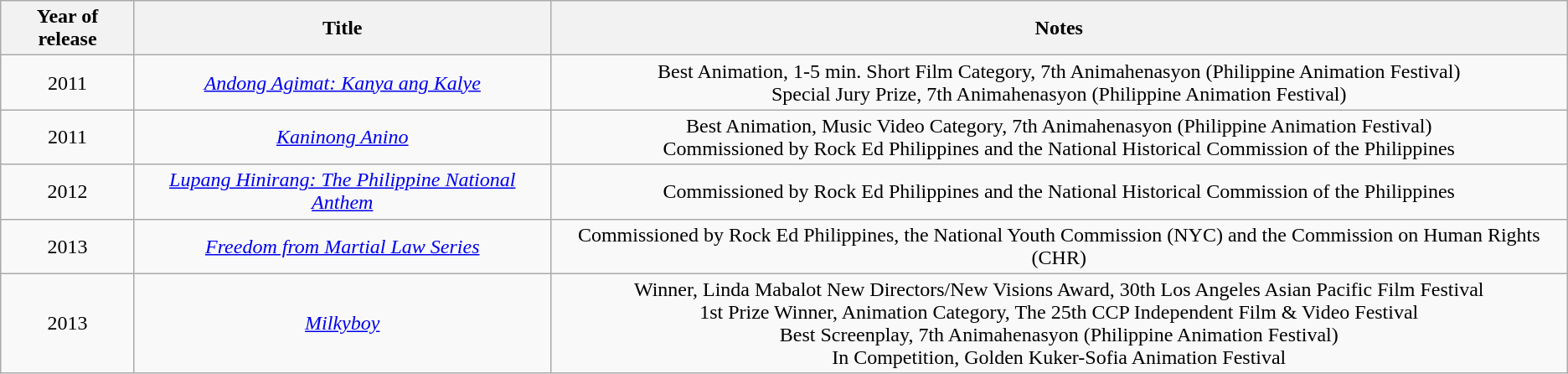<table class="wikitable">
<tr>
<th align="left">Year of release</th>
<th align="left">Title</th>
<th align="left">Notes</th>
</tr>
<tr>
<td align="center">2011</td>
<td align="center"><em><a href='#'>Andong Agimat: Kanya ang Kalye</a></em></td>
<td align="center">Best Animation, 1-5 min. Short Film Category, 7th Animahenasyon (Philippine Animation Festival)<br>Special Jury Prize, 7th Animahenasyon (Philippine Animation Festival)</td>
</tr>
<tr>
<td align="center">2011</td>
<td align="center"><em><a href='#'>Kaninong Anino</a></em></td>
<td align="center">Best Animation, Music Video Category, 7th Animahenasyon (Philippine Animation Festival)<br>Commissioned by Rock Ed Philippines and the National Historical Commission of the Philippines</td>
</tr>
<tr>
<td align="center">2012</td>
<td align="center"><em><a href='#'>Lupang Hinirang: The Philippine National Anthem</a></em></td>
<td align="center">Commissioned by Rock Ed Philippines and the National Historical Commission of the Philippines</td>
</tr>
<tr>
<td align="center">2013</td>
<td align="center"><em><a href='#'>Freedom from Martial Law Series</a></em></td>
<td align="center">Commissioned by Rock Ed Philippines, the National Youth Commission (NYC) and the Commission on Human Rights (CHR)</td>
</tr>
<tr>
<td align="center">2013</td>
<td align="center"><em><a href='#'>Milkyboy</a></em></td>
<td align="center">Winner, Linda Mabalot New Directors/New Visions Award, 30th Los Angeles Asian Pacific Film Festival<br>1st Prize Winner, Animation Category, The 25th CCP Independent Film & Video Festival<br>Best Screenplay, 7th Animahenasyon (Philippine Animation Festival)<br>In Competition, Golden Kuker-Sofia Animation Festival</td>
</tr>
</table>
